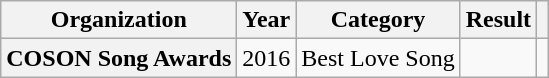<table class="wikitable sortable plainrowheaders" style="border:none; margin:0;">
<tr>
<th scope="col">Organization</th>
<th scope="col">Year</th>
<th scope="col">Category</th>
<th scope="col">Result</th>
<th class="unsortable" scope="col"></th>
</tr>
<tr>
<th scope="row">COSON Song Awards</th>
<td>2016</td>
<td>Best Love Song</td>
<td></td>
<td></td>
</tr>
</table>
